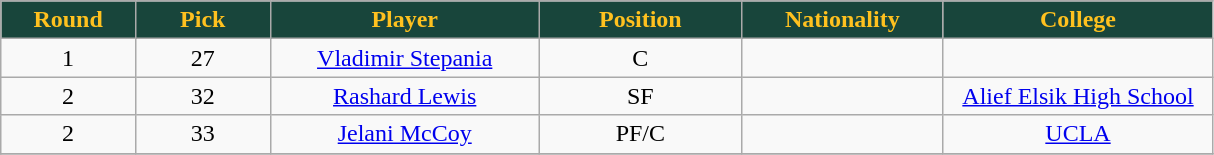<table class="wikitable sortable sortable">
<tr>
<th style="background:#18453B; color:#ffc11f" width="10%">Round</th>
<th style="background:#18453B; color:#ffc11f" width="10%">Pick</th>
<th style="background:#18453B; color:#ffc11f" width="20%">Player</th>
<th style="background:#18453B; color:#ffc11f" width="15%">Position</th>
<th style="background:#18453B; color:#ffc11f" width="15%">Nationality</th>
<th style="background:#18453B; color:#ffc11f" width="20%">College</th>
</tr>
<tr style="text-align: center">
<td>1</td>
<td>27</td>
<td><a href='#'>Vladimir Stepania</a></td>
<td>C</td>
<td></td>
<td></td>
</tr>
<tr style="text-align: center">
<td>2</td>
<td>32</td>
<td><a href='#'>Rashard Lewis</a></td>
<td>SF</td>
<td></td>
<td><a href='#'>Alief Elsik High School</a></td>
</tr>
<tr style="text-align: center">
<td>2</td>
<td>33</td>
<td><a href='#'>Jelani McCoy</a></td>
<td>PF/C</td>
<td></td>
<td><a href='#'>UCLA</a></td>
</tr>
<tr>
</tr>
</table>
